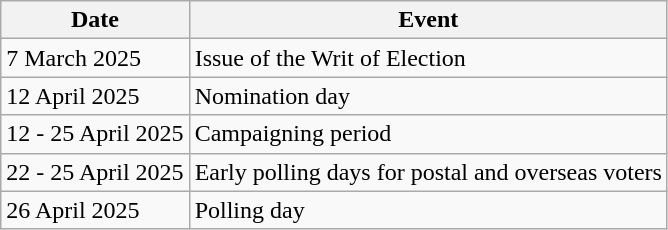<table class="wikitable">
<tr>
<th>Date</th>
<th>Event</th>
</tr>
<tr>
<td>7 March 2025</td>
<td>Issue of the Writ of Election</td>
</tr>
<tr>
<td>12 April 2025</td>
<td>Nomination day</td>
</tr>
<tr>
<td>12 - 25 April 2025</td>
<td>Campaigning period</td>
</tr>
<tr>
<td>22 - 25 April 2025</td>
<td>Early polling days for postal and overseas voters</td>
</tr>
<tr>
<td>26 April 2025</td>
<td>Polling day</td>
</tr>
</table>
